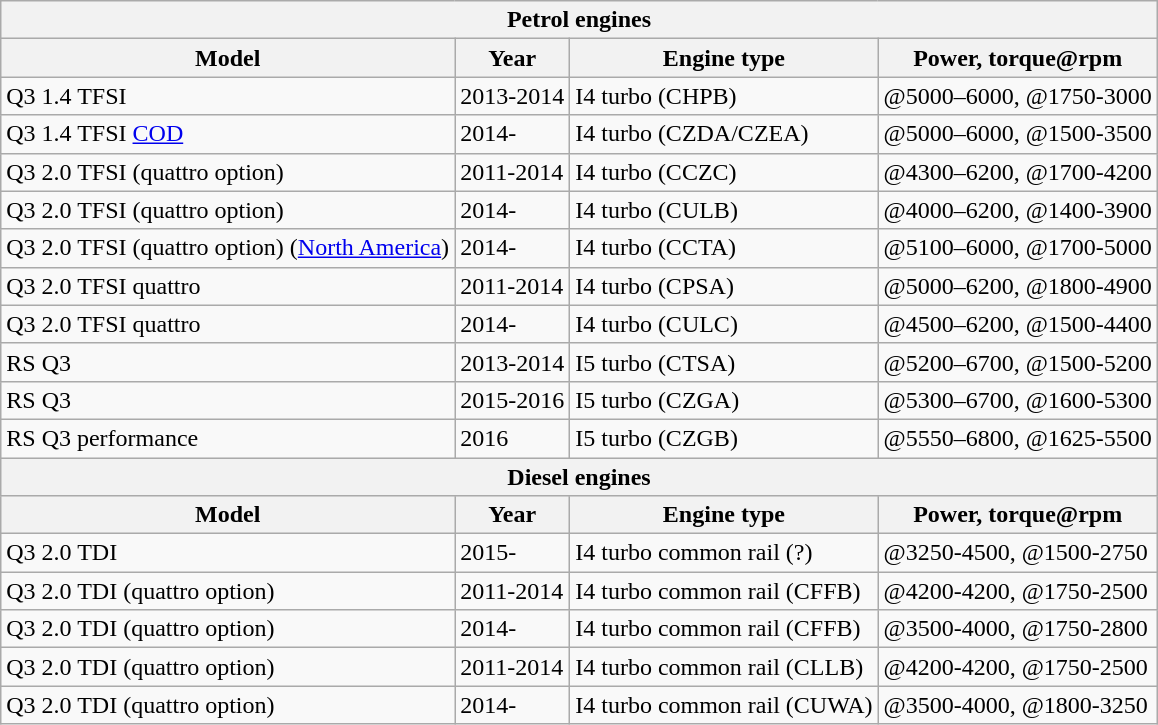<table class="wikitable">
<tr>
<th colspan=4>Petrol engines</th>
</tr>
<tr>
<th>Model</th>
<th>Year</th>
<th>Engine type</th>
<th>Power, torque@rpm</th>
</tr>
<tr>
<td>Q3 1.4 TFSI</td>
<td>2013-2014</td>
<td> I4 turbo (CHPB)</td>
<td>@5000–6000, @1750-3000</td>
</tr>
<tr>
<td>Q3 1.4 TFSI <a href='#'>COD</a></td>
<td>2014-</td>
<td> I4 turbo (CZDA/CZEA)</td>
<td>@5000–6000, @1500-3500</td>
</tr>
<tr>
<td>Q3 2.0 TFSI (quattro option)</td>
<td>2011-2014</td>
<td> I4 turbo (CCZC)</td>
<td>@4300–6200, @1700-4200</td>
</tr>
<tr>
<td>Q3 2.0 TFSI (quattro option)</td>
<td>2014-</td>
<td> I4 turbo (CULB)</td>
<td>@4000–6200, @1400-3900</td>
</tr>
<tr>
<td>Q3 2.0 TFSI (quattro option) (<a href='#'>North America</a>)</td>
<td>2014-</td>
<td> I4 turbo (CCTA)</td>
<td>@5100–6000, @1700-5000</td>
</tr>
<tr>
<td>Q3 2.0 TFSI quattro</td>
<td>2011-2014</td>
<td> I4 turbo (CPSA)</td>
<td>@5000–6200, @1800-4900</td>
</tr>
<tr>
<td>Q3 2.0 TFSI quattro</td>
<td>2014-</td>
<td> I4 turbo (CULC)</td>
<td>@4500–6200, @1500-4400</td>
</tr>
<tr>
<td>RS Q3</td>
<td>2013-2014</td>
<td> I5 turbo (CTSA)</td>
<td>@5200–6700, @1500-5200</td>
</tr>
<tr>
<td>RS Q3</td>
<td>2015-2016</td>
<td> I5 turbo (CZGA)</td>
<td>@5300–6700, @1600-5300</td>
</tr>
<tr>
<td>RS Q3 performance</td>
<td>2016</td>
<td> I5 turbo (CZGB)</td>
<td>@5550–6800, @1625-5500</td>
</tr>
<tr>
<th colspan=4>Diesel engines</th>
</tr>
<tr>
<th>Model</th>
<th>Year</th>
<th>Engine type</th>
<th>Power, torque@rpm</th>
</tr>
<tr>
<td>Q3 2.0 TDI</td>
<td>2015-</td>
<td> I4 turbo common rail (?)</td>
<td>@3250-4500, @1500-2750</td>
</tr>
<tr>
<td>Q3 2.0 TDI (quattro option)</td>
<td>2011-2014</td>
<td> I4 turbo common rail (CFFB)</td>
<td>@4200-4200, @1750-2500</td>
</tr>
<tr>
<td>Q3 2.0 TDI (quattro option)</td>
<td>2014-</td>
<td> I4 turbo common rail (CFFB)</td>
<td>@3500-4000, @1750-2800</td>
</tr>
<tr>
<td>Q3 2.0 TDI (quattro option)</td>
<td>2011-2014</td>
<td> I4 turbo common rail (CLLB)</td>
<td>@4200-4200, @1750-2500</td>
</tr>
<tr>
<td>Q3 2.0 TDI (quattro option)</td>
<td>2014-</td>
<td> I4 turbo common rail (CUWA)</td>
<td>@3500-4000, @1800-3250</td>
</tr>
</table>
